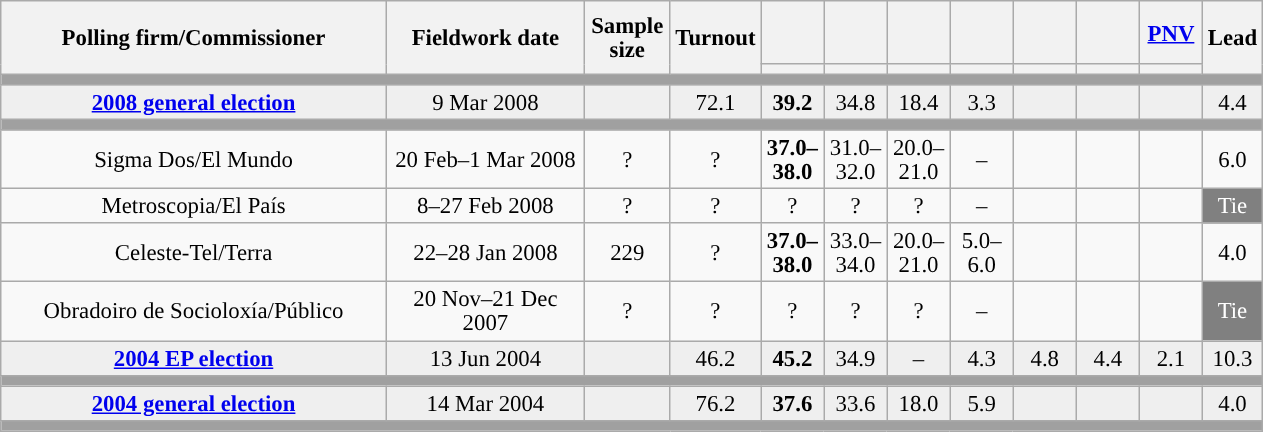<table class="wikitable collapsible collapsed" style="text-align:center; font-size:95%; line-height:16px;">
<tr style="height:42px;">
<th style="width:250px;" rowspan="2">Polling firm/Commissioner</th>
<th style="width:125px;" rowspan="2">Fieldwork date</th>
<th style="width:50px;" rowspan="2">Sample size</th>
<th style="width:45px;" rowspan="2">Turnout</th>
<th style="width:35px;"></th>
<th style="width:35px;"></th>
<th style="width:35px;"></th>
<th style="width:35px;"></th>
<th style="width:35px;"></th>
<th style="width:35px;"></th>
<th style="width:35px;"><a href='#'>PNV</a></th>
<th style="width:30px;" rowspan="2">Lead</th>
</tr>
<tr>
<th style="color:inherit;background:"></th>
<th style="color:inherit;background:"></th>
<th style="color:inherit;background:"></th>
<th style="color:inherit;background:"></th>
<th style="color:inherit;background:"></th>
<th style="color:inherit;background:"></th>
<th style="color:inherit;background:"></th>
</tr>
<tr>
<td colspan="12" style="background:#A0A0A0"></td>
</tr>
<tr style="background:#EFEFEF;">
<td><strong><a href='#'>2008 general election</a></strong></td>
<td>9 Mar 2008</td>
<td></td>
<td>72.1</td>
<td><strong>39.2</strong><br></td>
<td>34.8<br></td>
<td>18.4<br></td>
<td>3.3<br></td>
<td></td>
<td></td>
<td></td>
<td style="background:">4.4</td>
</tr>
<tr>
<td colspan="12" style="background:#A0A0A0"></td>
</tr>
<tr>
<td>Sigma Dos/El Mundo</td>
<td>20 Feb–1 Mar 2008</td>
<td>?</td>
<td>?</td>
<td><strong>37.0–<br>38.0</strong><br></td>
<td>31.0–<br>32.0<br></td>
<td>20.0–<br>21.0<br></td>
<td>–</td>
<td></td>
<td></td>
<td></td>
<td style="background:">6.0</td>
</tr>
<tr>
<td>Metroscopia/El País</td>
<td>8–27 Feb 2008</td>
<td>?</td>
<td>?</td>
<td>?<br></td>
<td>?<br></td>
<td>?<br></td>
<td>–</td>
<td></td>
<td></td>
<td></td>
<td style="background:gray;color:white;">Tie</td>
</tr>
<tr>
<td>Celeste-Tel/Terra</td>
<td>22–28 Jan 2008</td>
<td>229</td>
<td>?</td>
<td><strong>37.0–<br>38.0</strong><br></td>
<td>33.0–<br>34.0<br></td>
<td>20.0–<br>21.0<br></td>
<td>5.0–<br>6.0<br></td>
<td></td>
<td></td>
<td></td>
<td style="background:">4.0</td>
</tr>
<tr>
<td>Obradoiro de Socioloxía/Público</td>
<td>20 Nov–21 Dec 2007</td>
<td>?</td>
<td>?</td>
<td>?<br></td>
<td>?<br></td>
<td>?<br></td>
<td>–</td>
<td></td>
<td></td>
<td></td>
<td style="background:gray;color:white;">Tie</td>
</tr>
<tr style="background:#EFEFEF;">
<td><strong><a href='#'>2004 EP election</a></strong></td>
<td>13 Jun 2004</td>
<td></td>
<td>46.2</td>
<td><strong>45.2</strong><br></td>
<td>34.9<br></td>
<td>–</td>
<td>4.3<br></td>
<td>4.8<br></td>
<td>4.4<br></td>
<td>2.1<br></td>
<td style="background:">10.3</td>
</tr>
<tr>
<td colspan="12" style="background:#A0A0A0"></td>
</tr>
<tr style="background:#EFEFEF;">
<td><strong><a href='#'>2004 general election</a></strong></td>
<td>14 Mar 2004</td>
<td></td>
<td>76.2</td>
<td><strong>37.6</strong><br></td>
<td>33.6<br></td>
<td>18.0<br></td>
<td>5.9<br></td>
<td></td>
<td></td>
<td></td>
<td style="background:">4.0</td>
</tr>
<tr>
<td colspan="12" style="background:#A0A0A0"></td>
</tr>
</table>
